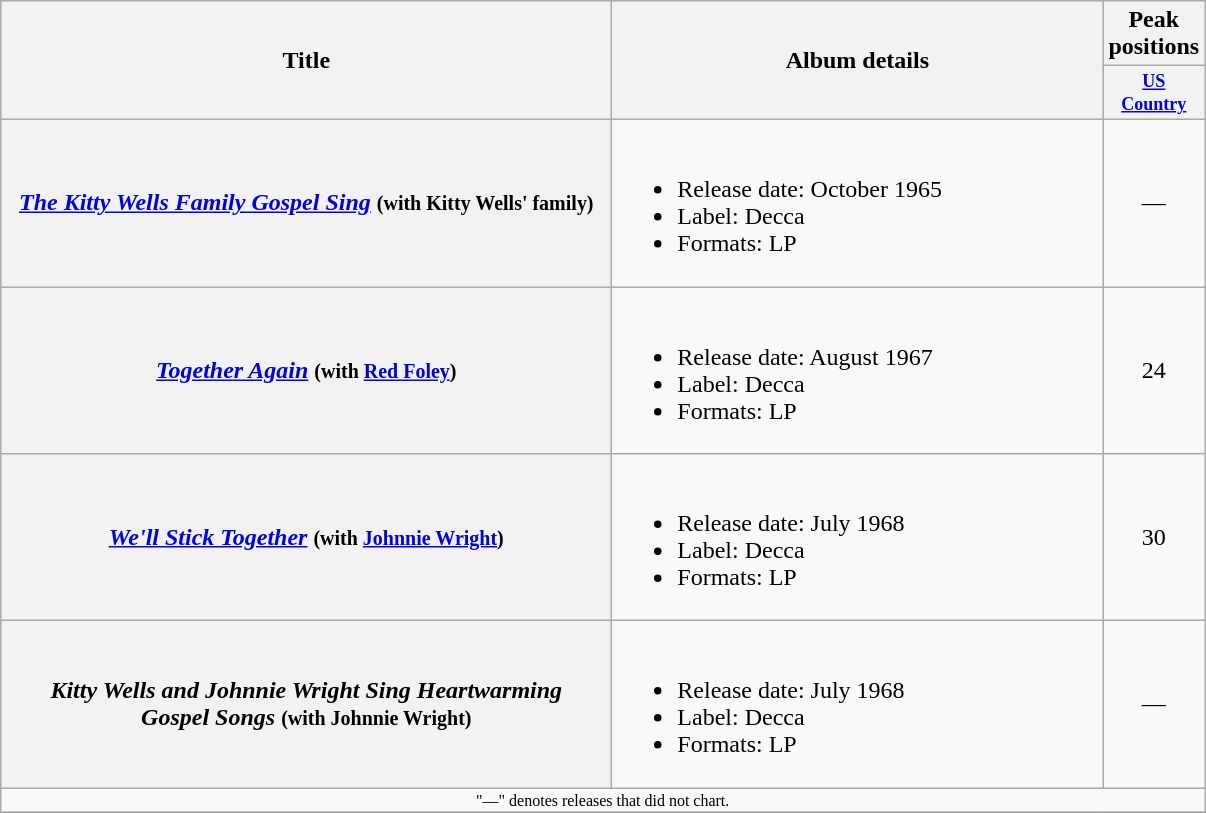<table class="wikitable plainrowheaders" style="text-align:center;">
<tr>
<th scope="col" rowspan="2" style="width:25em;">Title</th>
<th scope="col" rowspan="2" style="width:20em;">Album details</th>
<th scope="col" colspan="1">Peak<br>positions</th>
</tr>
<tr>
<th scope="col" style="width:4.5em;font-size:75%;"><a href='#'>US<br>Country</a><br></th>
</tr>
<tr>
<th scope="row"><em><a href='#'>The Kitty Wells Family Gospel Sing</a></em> <small>(with Kitty Wells' family)</small></th>
<td align="left"><br><ul><li>Release date: October 1965</li><li>Label: Decca</li><li>Formats: LP</li></ul></td>
<td>—</td>
</tr>
<tr>
<th scope="row"><em><a href='#'>Together Again</a></em> <small>(with <a href='#'>Red Foley</a>)</small></th>
<td align="left"><br><ul><li>Release date: August 1967</li><li>Label: Decca</li><li>Formats: LP</li></ul></td>
<td>24</td>
</tr>
<tr>
<th scope="row"><em><a href='#'>We'll Stick Together</a></em> <small>(with <a href='#'>Johnnie Wright</a>)</small></th>
<td align="left"><br><ul><li>Release date: July 1968</li><li>Label: Decca</li><li>Formats: LP</li></ul></td>
<td>30</td>
</tr>
<tr>
<th scope="row"><em>Kitty Wells and Johnnie Wright Sing Heartwarming<br>Gospel Songs</em> <small>(with Johnnie Wright)</small></th>
<td align="left"><br><ul><li>Release date: July 1968</li><li>Label: Decca</li><li>Formats: LP</li></ul></td>
<td>—</td>
</tr>
<tr>
<td align="center" colspan="10" style="font-size: 8pt">"—" denotes releases that did not chart.</td>
</tr>
<tr>
</tr>
</table>
